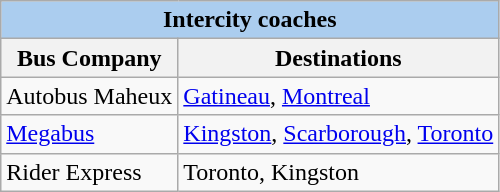<table class="wikitable">
<tr>
<th style="background: #abcdef;" colspan="2" align=center>Intercity coaches</th>
</tr>
<tr>
<th>Bus Company</th>
<th>Destinations</th>
</tr>
<tr>
<td>Autobus Maheux</td>
<td><a href='#'>Gatineau</a>, <a href='#'>Montreal</a></td>
</tr>
<tr>
<td><a href='#'>Megabus</a></td>
<td><a href='#'>Kingston</a>, <a href='#'>Scarborough</a>, <a href='#'>Toronto</a></td>
</tr>
<tr>
<td>Rider Express</td>
<td>Toronto, Kingston</td>
</tr>
</table>
